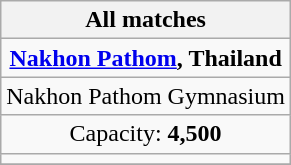<table class="wikitable" style="text-align:center;">
<tr>
<th colspan=2>All matches</th>
</tr>
<tr>
<td><strong><a href='#'>Nakhon Pathom</a>, Thailand</strong></td>
</tr>
<tr>
<td>Nakhon Pathom Gymnasium</td>
</tr>
<tr>
<td>Capacity: <strong>4,500</strong></td>
</tr>
<tr>
<td></td>
</tr>
<tr>
</tr>
</table>
